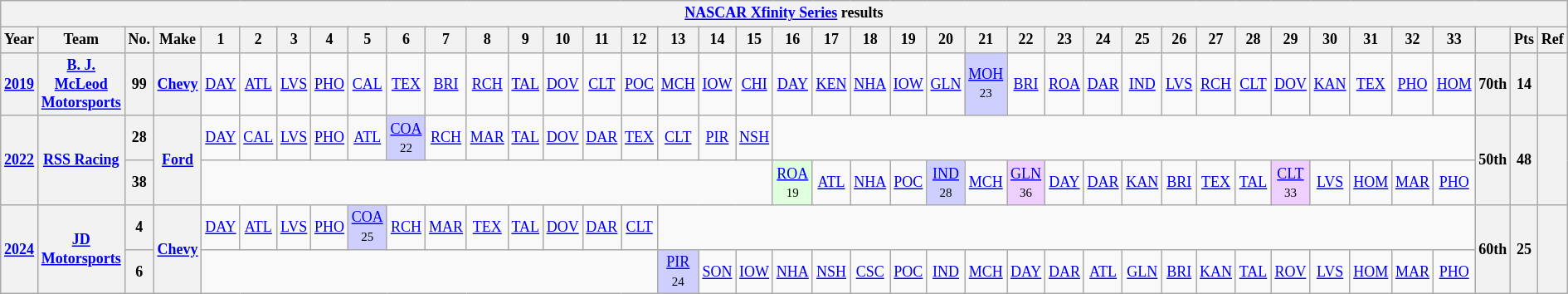<table class="wikitable" style="text-align:center; font-size:75%">
<tr>
<th colspan=42><a href='#'>NASCAR Xfinity Series</a> results</th>
</tr>
<tr>
<th>Year</th>
<th>Team</th>
<th>No.</th>
<th>Make</th>
<th>1</th>
<th>2</th>
<th>3</th>
<th>4</th>
<th>5</th>
<th>6</th>
<th>7</th>
<th>8</th>
<th>9</th>
<th>10</th>
<th>11</th>
<th>12</th>
<th>13</th>
<th>14</th>
<th>15</th>
<th>16</th>
<th>17</th>
<th>18</th>
<th>19</th>
<th>20</th>
<th>21</th>
<th>22</th>
<th>23</th>
<th>24</th>
<th>25</th>
<th>26</th>
<th>27</th>
<th>28</th>
<th>29</th>
<th>30</th>
<th>31</th>
<th>32</th>
<th>33</th>
<th></th>
<th>Pts</th>
<th>Ref</th>
</tr>
<tr>
<th><a href='#'>2019</a></th>
<th><a href='#'>B. J. McLeod Motorsports</a></th>
<th>99</th>
<th><a href='#'>Chevy</a></th>
<td><a href='#'>DAY</a></td>
<td><a href='#'>ATL</a></td>
<td><a href='#'>LVS</a></td>
<td><a href='#'>PHO</a></td>
<td><a href='#'>CAL</a></td>
<td><a href='#'>TEX</a></td>
<td><a href='#'>BRI</a></td>
<td><a href='#'>RCH</a></td>
<td><a href='#'>TAL</a></td>
<td><a href='#'>DOV</a></td>
<td><a href='#'>CLT</a></td>
<td><a href='#'>POC</a></td>
<td><a href='#'>MCH</a></td>
<td><a href='#'>IOW</a></td>
<td><a href='#'>CHI</a></td>
<td><a href='#'>DAY</a></td>
<td><a href='#'>KEN</a></td>
<td><a href='#'>NHA</a></td>
<td><a href='#'>IOW</a></td>
<td><a href='#'>GLN</a></td>
<td style="background:#CFCFFF;"><a href='#'>MOH</a><br><small>23</small></td>
<td><a href='#'>BRI</a></td>
<td><a href='#'>ROA</a></td>
<td><a href='#'>DAR</a></td>
<td><a href='#'>IND</a></td>
<td><a href='#'>LVS</a></td>
<td><a href='#'>RCH</a></td>
<td><a href='#'>CLT</a></td>
<td><a href='#'>DOV</a></td>
<td><a href='#'>KAN</a></td>
<td><a href='#'>TEX</a></td>
<td><a href='#'>PHO</a></td>
<td><a href='#'>HOM</a></td>
<th>70th</th>
<th>14</th>
<th></th>
</tr>
<tr>
<th rowspan=2><a href='#'>2022</a></th>
<th rowspan=2><a href='#'>RSS Racing</a></th>
<th>28</th>
<th rowspan=2><a href='#'>Ford</a></th>
<td><a href='#'>DAY</a></td>
<td><a href='#'>CAL</a></td>
<td><a href='#'>LVS</a></td>
<td><a href='#'>PHO</a></td>
<td><a href='#'>ATL</a></td>
<td style="background:#CFCFFF;"><a href='#'>COA</a><br><small>22</small></td>
<td><a href='#'>RCH</a></td>
<td><a href='#'>MAR</a></td>
<td><a href='#'>TAL</a></td>
<td><a href='#'>DOV</a></td>
<td><a href='#'>DAR</a></td>
<td><a href='#'>TEX</a></td>
<td><a href='#'>CLT</a></td>
<td><a href='#'>PIR</a></td>
<td><a href='#'>NSH</a></td>
<td colspan=18></td>
<th rowspan=2>50th</th>
<th rowspan=2>48</th>
<th rowspan=2></th>
</tr>
<tr>
<th>38</th>
<td colspan=15></td>
<td style="background:#DFFFDF;"><a href='#'>ROA</a><br><small>19</small></td>
<td><a href='#'>ATL</a></td>
<td><a href='#'>NHA</a></td>
<td><a href='#'>POC</a></td>
<td style="background:#CFCFFF;"><a href='#'>IND</a><br><small>28</small></td>
<td><a href='#'>MCH</a></td>
<td style="background:#EFCFFF;"><a href='#'>GLN</a><br><small>36</small></td>
<td><a href='#'>DAY</a></td>
<td><a href='#'>DAR</a></td>
<td><a href='#'>KAN</a></td>
<td><a href='#'>BRI</a></td>
<td><a href='#'>TEX</a></td>
<td><a href='#'>TAL</a></td>
<td style="background:#EFCFFF;"><a href='#'>CLT</a><br><small>33</small></td>
<td><a href='#'>LVS</a></td>
<td><a href='#'>HOM</a></td>
<td><a href='#'>MAR</a></td>
<td><a href='#'>PHO</a></td>
</tr>
<tr>
<th rowspan=2><a href='#'>2024</a></th>
<th rowspan=2><a href='#'>JD Motorsports</a></th>
<th>4</th>
<th rowspan=2><a href='#'>Chevy</a></th>
<td><a href='#'>DAY</a></td>
<td><a href='#'>ATL</a></td>
<td><a href='#'>LVS</a></td>
<td><a href='#'>PHO</a></td>
<td style="background:#CFCFFF;"><a href='#'>COA</a><br><small>25</small></td>
<td><a href='#'>RCH</a></td>
<td><a href='#'>MAR</a></td>
<td><a href='#'>TEX</a></td>
<td><a href='#'>TAL</a></td>
<td><a href='#'>DOV</a></td>
<td><a href='#'>DAR</a></td>
<td><a href='#'>CLT</a></td>
<td colspan=21></td>
<th rowspan=2>60th</th>
<th rowspan=2>25</th>
<th rowspan=2></th>
</tr>
<tr>
<th>6</th>
<td colspan=12></td>
<td style="background:#CFCFFF;"><a href='#'>PIR</a><br><small>24</small></td>
<td><a href='#'>SON</a></td>
<td><a href='#'>IOW</a></td>
<td><a href='#'>NHA</a></td>
<td><a href='#'>NSH</a></td>
<td><a href='#'>CSC</a></td>
<td><a href='#'>POC</a></td>
<td><a href='#'>IND</a></td>
<td><a href='#'>MCH</a></td>
<td><a href='#'>DAY</a></td>
<td><a href='#'>DAR</a></td>
<td><a href='#'>ATL</a></td>
<td><a href='#'>GLN</a></td>
<td><a href='#'>BRI</a></td>
<td><a href='#'>KAN</a></td>
<td><a href='#'>TAL</a></td>
<td><a href='#'>ROV</a></td>
<td><a href='#'>LVS</a></td>
<td><a href='#'>HOM</a></td>
<td><a href='#'>MAR</a></td>
<td><a href='#'>PHO</a></td>
</tr>
</table>
